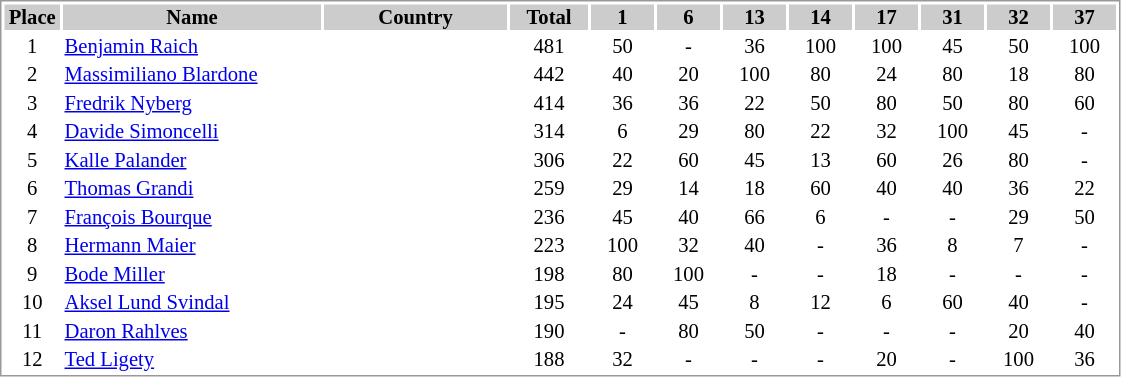<table border="0" style="border: 1px solid #999; background-color:#FFFFFF; text-align:center; font-size:86%; line-height:15px;">
<tr align="center" bgcolor="#CCCCCC">
<th width=35>Place</th>
<th width=170>Name</th>
<th width=120>Country</th>
<th width=50>Total</th>
<th width=40>1</th>
<th width=40>6</th>
<th width=40>13</th>
<th width=40>14</th>
<th width=40>17</th>
<th width=40>31</th>
<th width=40>32</th>
<th width=40>37</th>
</tr>
<tr>
<td>1</td>
<td align="left"><a href='#'>Benjamin Raich</a></td>
<td align="left"></td>
<td>481</td>
<td>50</td>
<td>-</td>
<td>36</td>
<td>100</td>
<td>100</td>
<td>45</td>
<td>50</td>
<td>100</td>
</tr>
<tr>
<td>2</td>
<td align="left"><a href='#'>Massimiliano Blardone</a></td>
<td align="left"></td>
<td>442</td>
<td>40</td>
<td>20</td>
<td>100</td>
<td>80</td>
<td>24</td>
<td>80</td>
<td>18</td>
<td>80</td>
</tr>
<tr>
<td>3</td>
<td align="left"><a href='#'>Fredrik Nyberg</a></td>
<td align="left"></td>
<td>414</td>
<td>36</td>
<td>36</td>
<td>22</td>
<td>50</td>
<td>80</td>
<td>50</td>
<td>80</td>
<td>60</td>
</tr>
<tr>
<td>4</td>
<td align="left"><a href='#'>Davide Simoncelli</a></td>
<td align="left"></td>
<td>314</td>
<td>6</td>
<td>29</td>
<td>80</td>
<td>22</td>
<td>32</td>
<td>100</td>
<td>45</td>
<td>-</td>
</tr>
<tr>
<td>5</td>
<td align="left"><a href='#'>Kalle Palander</a></td>
<td align="left"></td>
<td>306</td>
<td>22</td>
<td>60</td>
<td>45</td>
<td>13</td>
<td>60</td>
<td>26</td>
<td>80</td>
<td>-</td>
</tr>
<tr>
<td>6</td>
<td align="left"><a href='#'>Thomas Grandi</a></td>
<td align="left"></td>
<td>259</td>
<td>29</td>
<td>14</td>
<td>18</td>
<td>60</td>
<td>40</td>
<td>40</td>
<td>36</td>
<td>22</td>
</tr>
<tr>
<td>7</td>
<td align="left"><a href='#'>François Bourque</a></td>
<td align="left"></td>
<td>236</td>
<td>45</td>
<td>40</td>
<td>66</td>
<td>6</td>
<td>-</td>
<td>-</td>
<td>29</td>
<td>50</td>
</tr>
<tr>
<td>8</td>
<td align="left"><a href='#'>Hermann Maier</a></td>
<td align="left"></td>
<td>223</td>
<td>100</td>
<td>32</td>
<td>40</td>
<td>-</td>
<td>36</td>
<td>8</td>
<td>7</td>
<td>-</td>
</tr>
<tr>
<td>9</td>
<td align="left"><a href='#'>Bode Miller</a></td>
<td align="left"></td>
<td>198</td>
<td>80</td>
<td>100</td>
<td>-</td>
<td>-</td>
<td>18</td>
<td>-</td>
<td>-</td>
<td>-</td>
</tr>
<tr>
<td>10</td>
<td align="left"><a href='#'>Aksel Lund Svindal</a></td>
<td align="left"></td>
<td>195</td>
<td>24</td>
<td>45</td>
<td>8</td>
<td>12</td>
<td>6</td>
<td>60</td>
<td>40</td>
<td>-</td>
</tr>
<tr>
<td>11</td>
<td align="left"><a href='#'>Daron Rahlves</a></td>
<td align="left"></td>
<td>190</td>
<td>-</td>
<td>80</td>
<td>50</td>
<td>-</td>
<td>-</td>
<td>-</td>
<td>20</td>
<td>40</td>
</tr>
<tr>
<td>12</td>
<td align="left"><a href='#'>Ted Ligety</a></td>
<td align="left"></td>
<td>188</td>
<td>32</td>
<td>-</td>
<td>-</td>
<td>-</td>
<td>20</td>
<td>-</td>
<td>100</td>
<td>36</td>
</tr>
</table>
